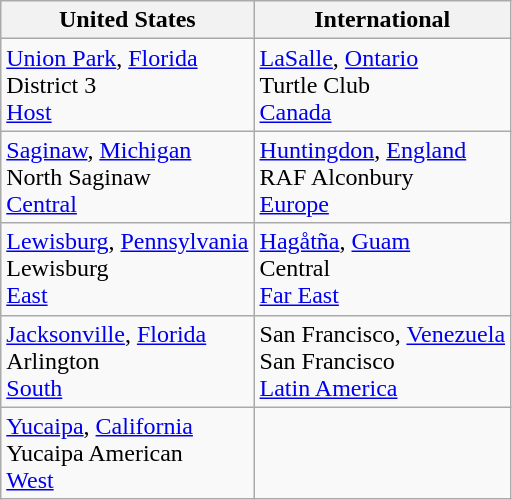<table class="wikitable">
<tr>
<th>United States</th>
<th>International</th>
</tr>
<tr>
<td> <a href='#'>Union Park</a>, <a href='#'>Florida</a><br>District 3<br><a href='#'>Host</a></td>
<td> <a href='#'>LaSalle</a>, <a href='#'>Ontario</a><br>Turtle Club<br><a href='#'>Canada</a></td>
</tr>
<tr>
<td> <a href='#'>Saginaw</a>, <a href='#'>Michigan</a><br>North Saginaw<br><a href='#'>Central</a></td>
<td> <a href='#'>Huntingdon</a>, <a href='#'>England</a><br>RAF Alconbury<br><a href='#'>Europe</a></td>
</tr>
<tr>
<td> <a href='#'>Lewisburg</a>, <a href='#'>Pennsylvania</a><br> Lewisburg <br><a href='#'>East</a></td>
<td> <a href='#'>Hagåtña</a>, <a href='#'>Guam</a><br>Central<br><a href='#'>Far East</a></td>
</tr>
<tr>
<td> <a href='#'>Jacksonville</a>, <a href='#'>Florida</a><br>Arlington<br><a href='#'>South</a></td>
<td> San Francisco, <a href='#'>Venezuela</a><br>San Francisco <br><a href='#'>Latin America</a></td>
</tr>
<tr>
<td> <a href='#'>Yucaipa</a>, <a href='#'>California</a><br>Yucaipa American<br><a href='#'>West</a></td>
<td></td>
</tr>
</table>
